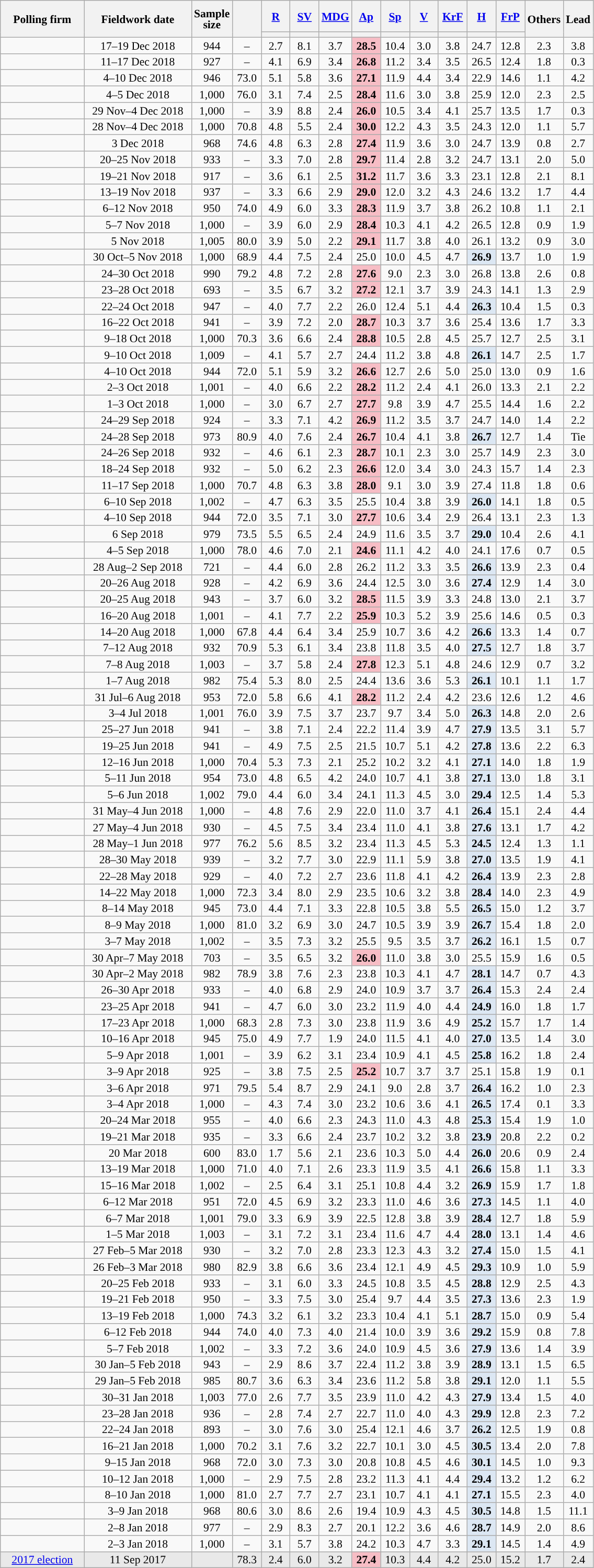<table class="wikitable mw-collapsible mw-collapsed sortable" style="text-align:center;font-size:90%;line-height:14px;">
<tr style="height:40px;">
<th style="width:100px;" rowspan="2">Polling firm</th>
<th style="width:130px;" rowspan="2">Fieldwork date</th>
<th style="width:35px;" rowspan="2">Sample<br>size</th>
<th style="width:30px;" rowspan="2"></th>
<th class="unsortable" style="width:30px;"><a href='#'>R</a></th>
<th class="unsortable" style="width:30px;"><a href='#'>SV</a></th>
<th class="unsortable" style="width:30px;"><a href='#'>MDG</a></th>
<th class="unsortable" style="width:30px;"><a href='#'>Ap</a></th>
<th class="unsortable" style="width:30px;"><a href='#'>Sp</a></th>
<th class="unsortable" style="width:30px;"><a href='#'>V</a></th>
<th class="unsortable" style="width:30px;"><a href='#'>KrF</a></th>
<th class="unsortable" style="width:30px;"><a href='#'>H</a></th>
<th class="unsortable" style="width:30px;"><a href='#'>FrP</a></th>
<th class="unsortable" style="width:20px;" rowspan="2">Others</th>
<th style="width:30px;" rowspan="2">Lead</th>
</tr>
<tr>
<th style="background:"></th>
<th style="background:"></th>
<th style="background:"></th>
<th style="background:"></th>
<th style="background:"></th>
<th style="background:"></th>
<th style="background:"></th>
<th style="background:"></th>
<th style="background:"></th>
</tr>
<tr>
<td></td>
<td data-sort-value="2018-12-19">17–19 Dec 2018</td>
<td>944</td>
<td>–</td>
<td>2.7</td>
<td>8.1</td>
<td>3.7</td>
<td style="background:#F7BDC5;"><strong>28.5</strong></td>
<td>10.4</td>
<td>3.0</td>
<td>3.8</td>
<td>24.7</td>
<td>12.8</td>
<td>2.3</td>
<td style="background:">3.8</td>
</tr>
<tr>
<td></td>
<td data-sort-value="2018-12-17">11–17 Dec 2018</td>
<td>927</td>
<td>–</td>
<td>4.1</td>
<td>6.9</td>
<td>3.4</td>
<td style="background:#F7BDC5;"><strong>26.8</strong></td>
<td>11.2</td>
<td>3.4</td>
<td>3.5</td>
<td>26.5</td>
<td>12.4</td>
<td>1.8</td>
<td style="background:">0.3</td>
</tr>
<tr>
<td></td>
<td data-sort-value="2018-12-10">4–10 Dec 2018</td>
<td>946</td>
<td>73.0</td>
<td>5.1</td>
<td>5.8</td>
<td>3.6</td>
<td style="background:#F7BDC5;"><strong>27.1</strong></td>
<td>11.9</td>
<td>4.4</td>
<td>3.4</td>
<td>22.9</td>
<td>14.6</td>
<td>1.1</td>
<td style="background:">4.2</td>
</tr>
<tr>
<td></td>
<td data-sort-value="2018-12-05">4–5 Dec 2018</td>
<td>1,000</td>
<td>76.0</td>
<td>3.1</td>
<td>7.4</td>
<td>2.5</td>
<td style="background:#F7BDC5;"><strong>28.4</strong></td>
<td>11.6</td>
<td>3.0</td>
<td>3.8</td>
<td>25.9</td>
<td>12.0</td>
<td>2.3</td>
<td style="background:">2.5</td>
</tr>
<tr>
<td></td>
<td data-sort-value="2018-12-04">29 Nov–4 Dec 2018</td>
<td>1,000</td>
<td>–</td>
<td>3.9</td>
<td>8.8</td>
<td>2.4</td>
<td style="background:#F7BDC5;"><strong>26.0</strong></td>
<td>10.5</td>
<td>3.4</td>
<td>4.1</td>
<td>25.7</td>
<td>13.5</td>
<td>1.7</td>
<td style="background:">0.3</td>
</tr>
<tr>
<td></td>
<td data-sort-value="2018-12-04">28 Nov–4 Dec 2018</td>
<td>1,000</td>
<td>70.8</td>
<td>4.8</td>
<td>5.5</td>
<td>2.4</td>
<td style="background:#F7BDC5;"><strong>30.0</strong></td>
<td>12.2</td>
<td>4.3</td>
<td>3.5</td>
<td>24.3</td>
<td>12.0</td>
<td>1.1</td>
<td style="background:">5.7</td>
</tr>
<tr>
<td></td>
<td data-sort-value="2018-12-03">3 Dec 2018</td>
<td>968</td>
<td>74.6</td>
<td>4.8</td>
<td>6.3</td>
<td>2.8</td>
<td style="background:#F7BDC5;"><strong>27.4</strong></td>
<td>11.9</td>
<td>3.6</td>
<td>3.0</td>
<td>24.7</td>
<td>13.9</td>
<td>0.8</td>
<td style="background:">2.7</td>
</tr>
<tr>
<td></td>
<td data-sort-value="2018-11-25">20–25 Nov 2018</td>
<td>933</td>
<td>–</td>
<td>3.3</td>
<td>7.0</td>
<td>2.8</td>
<td style="background:#F7BDC5;"><strong>29.7</strong></td>
<td>11.4</td>
<td>2.8</td>
<td>3.2</td>
<td>24.7</td>
<td>13.1</td>
<td>2.0</td>
<td style="background:">5.0</td>
</tr>
<tr>
<td></td>
<td data-sort-value="2018-11-21">19–21 Nov 2018</td>
<td>917</td>
<td>–</td>
<td>3.6</td>
<td>6.1</td>
<td>2.5</td>
<td style="background:#F7BDC5;"><strong>31.2</strong></td>
<td>11.7</td>
<td>3.6</td>
<td>3.3</td>
<td>23.1</td>
<td>12.8</td>
<td>2.1</td>
<td style="background:">8.1</td>
</tr>
<tr>
<td></td>
<td data-sort-value="2018-11-19">13–19 Nov 2018</td>
<td>937</td>
<td>–</td>
<td>3.3</td>
<td>6.6</td>
<td>2.9</td>
<td style="background:#F7BDC5;"><strong>29.0</strong></td>
<td>12.0</td>
<td>3.2</td>
<td>4.3</td>
<td>24.6</td>
<td>13.2</td>
<td>1.7</td>
<td style="background:">4.4</td>
</tr>
<tr>
<td></td>
<td data-sort-value="2018-11-12">6–12 Nov 2018</td>
<td>950</td>
<td>74.0</td>
<td>4.9</td>
<td>6.0</td>
<td>3.3</td>
<td style="background:#F7BDC5;"><strong>28.3</strong></td>
<td>11.9</td>
<td>3.7</td>
<td>3.8</td>
<td>26.2</td>
<td>10.8</td>
<td>1.1</td>
<td style="background:">2.1</td>
</tr>
<tr>
<td></td>
<td data-sort-value="2018-11-07">5–7 Nov 2018</td>
<td>1,000</td>
<td>–</td>
<td>3.9</td>
<td>6.0</td>
<td>2.9</td>
<td style="background:#F7BDC5;"><strong>28.4</strong></td>
<td>10.3</td>
<td>4.1</td>
<td>4.2</td>
<td>26.5</td>
<td>12.8</td>
<td>0.9</td>
<td style="background:">1.9</td>
</tr>
<tr>
<td></td>
<td data-sort-value="2018-11-05">5 Nov 2018</td>
<td>1,005</td>
<td>80.0</td>
<td>3.9</td>
<td>5.0</td>
<td>2.2</td>
<td style="background:#F7BDC5;"><strong>29.1</strong></td>
<td>11.7</td>
<td>3.8</td>
<td>4.0</td>
<td>26.1</td>
<td>13.2</td>
<td>0.9</td>
<td style="background:">3.0</td>
</tr>
<tr>
<td></td>
<td data-sort-value="2018-11-05">30 Oct–5 Nov 2018</td>
<td>1,000</td>
<td>68.9</td>
<td>4.4</td>
<td>7.5</td>
<td>2.4</td>
<td>25.0</td>
<td>10.0</td>
<td>4.5</td>
<td>4.7</td>
<td style="background:#DCE7F3;"><strong>26.9</strong></td>
<td>13.7</td>
<td>1.0</td>
<td style="background:">1.9</td>
</tr>
<tr>
<td></td>
<td data-sort-value="2018-10-30">24–30 Oct 2018</td>
<td>990</td>
<td>79.2</td>
<td>4.8</td>
<td>7.2</td>
<td>2.8</td>
<td style="background:#F7BDC5;"><strong>27.6</strong></td>
<td>9.0</td>
<td>2.3</td>
<td>3.0</td>
<td>26.8</td>
<td>13.8</td>
<td>2.6</td>
<td style="background:">0.8</td>
</tr>
<tr>
<td></td>
<td data-sort-value="2018-10-28">23–28 Oct 2018</td>
<td>693</td>
<td>–</td>
<td>3.5</td>
<td>6.7</td>
<td>3.2</td>
<td style="background:#F7BDC5;"><strong>27.2</strong></td>
<td>12.1</td>
<td>3.7</td>
<td>3.9</td>
<td>24.3</td>
<td>14.1</td>
<td>1.3</td>
<td style="background:">2.9</td>
</tr>
<tr>
<td></td>
<td data-sort-value="2018-10-24">22–24 Oct 2018</td>
<td>947</td>
<td>–</td>
<td>4.0</td>
<td>7.7</td>
<td>2.2</td>
<td>26.0</td>
<td>12.4</td>
<td>5.1</td>
<td>4.4</td>
<td style="background:#DCE7F3;"><strong>26.3</strong></td>
<td>10.4</td>
<td>1.5</td>
<td style="background:">0.3</td>
</tr>
<tr>
<td></td>
<td data-sort-value="2018-10-22">16–22 Oct 2018</td>
<td>941</td>
<td>–</td>
<td>3.9</td>
<td>7.2</td>
<td>2.0</td>
<td style="background:#F7BDC5;"><strong>28.7</strong></td>
<td>10.3</td>
<td>3.7</td>
<td>3.6</td>
<td>25.4</td>
<td>13.6</td>
<td>1.7</td>
<td style="background:">3.3</td>
</tr>
<tr>
<td></td>
<td data-sort-value="2018-10-18">9–18 Oct 2018</td>
<td>1,000</td>
<td>70.3</td>
<td>3.6</td>
<td>6.6</td>
<td>2.4</td>
<td style="background:#F7BDC5;"><strong>28.8</strong></td>
<td>10.5</td>
<td>2.8</td>
<td>4.5</td>
<td>25.7</td>
<td>12.7</td>
<td>2.5</td>
<td style="background:">3.1</td>
</tr>
<tr>
<td></td>
<td data-sort-value="2018-10-10">9–10 Oct 2018</td>
<td>1,009</td>
<td>–</td>
<td>4.1</td>
<td>5.7</td>
<td>2.7</td>
<td>24.4</td>
<td>11.2</td>
<td>3.8</td>
<td>4.8</td>
<td style="background:#DCE7F3;"><strong>26.1</strong></td>
<td>14.7</td>
<td>2.5</td>
<td style="background:">1.7</td>
</tr>
<tr>
<td></td>
<td data-sort-value="2018-10-10">4–10 Oct 2018</td>
<td>944</td>
<td>72.0</td>
<td>5.1</td>
<td>5.9</td>
<td>3.2</td>
<td style="background:#F7BDC5;"><strong>26.6</strong></td>
<td>12.7</td>
<td>2.6</td>
<td>5.0</td>
<td>25.0</td>
<td>13.0</td>
<td>0.9</td>
<td style="background:">1.6</td>
</tr>
<tr>
<td></td>
<td data-sort-value="2018-10-03">2–3 Oct 2018</td>
<td>1,001</td>
<td>–</td>
<td>4.0</td>
<td>6.6</td>
<td>2.2</td>
<td style="background:#F7BDC5;"><strong>28.2</strong></td>
<td>11.2</td>
<td>2.4</td>
<td>4.1</td>
<td>26.0</td>
<td>13.3</td>
<td>2.1</td>
<td style="background:">2.2</td>
</tr>
<tr>
<td></td>
<td data-sort-value="2018-10-03">1–3 Oct 2018</td>
<td>1,000</td>
<td>–</td>
<td>3.0</td>
<td>6.7</td>
<td>2.7</td>
<td style="background:#F7BDC5;"><strong>27.7</strong></td>
<td>9.8</td>
<td>3.9</td>
<td>4.7</td>
<td>25.5</td>
<td>14.4</td>
<td>1.6</td>
<td style="background:">2.2</td>
</tr>
<tr>
<td></td>
<td data-sort-value="2018-09-29">24–29 Sep 2018</td>
<td>924</td>
<td>–</td>
<td>3.3</td>
<td>7.1</td>
<td>4.2</td>
<td style="background:#F7BDC5;"><strong>26.9</strong></td>
<td>11.2</td>
<td>3.5</td>
<td>3.7</td>
<td>24.7</td>
<td>14.0</td>
<td>1.4</td>
<td style="background:">2.2</td>
</tr>
<tr>
<td></td>
<td data-sort-value="2018-09-28">24–28 Sep 2018</td>
<td>973</td>
<td>80.9</td>
<td>4.0</td>
<td>7.6</td>
<td>2.4</td>
<td style="background:#F7BDC5;"><strong>26.7</strong></td>
<td>10.4</td>
<td>4.1</td>
<td>3.8</td>
<td style="background:#DCE7F3;"><strong>26.7</strong></td>
<td>12.7</td>
<td>1.4</td>
<td data-sort-value="0">Tie</td>
</tr>
<tr>
<td></td>
<td data-sort-value="2018-09-26">24–26 Sep 2018</td>
<td>932</td>
<td>–</td>
<td>4.6</td>
<td>6.1</td>
<td>2.3</td>
<td style="background:#F7BDC5;"><strong>28.7</strong></td>
<td>10.1</td>
<td>2.3</td>
<td>3.0</td>
<td>25.7</td>
<td>14.9</td>
<td>2.3</td>
<td style="background:">3.0</td>
</tr>
<tr>
<td></td>
<td data-sort-value="2018-09-24">18–24 Sep 2018</td>
<td>932</td>
<td>–</td>
<td>5.0</td>
<td>6.2</td>
<td>2.3</td>
<td style="background:#F7BDC5;"><strong>26.6</strong></td>
<td>12.0</td>
<td>3.4</td>
<td>3.0</td>
<td>24.3</td>
<td>15.7</td>
<td>1.4</td>
<td style="background:">2.3</td>
</tr>
<tr>
<td></td>
<td data-sort-value="2018-09-17">11–17 Sep 2018</td>
<td>1,000</td>
<td>70.7</td>
<td>4.8</td>
<td>6.3</td>
<td>3.8</td>
<td style="background:#F7BDC5;"><strong>28.0</strong></td>
<td>9.1</td>
<td>3.0</td>
<td>3.9</td>
<td>27.4</td>
<td>11.8</td>
<td>1.8</td>
<td style="background:">0.6</td>
</tr>
<tr>
<td></td>
<td data-sort-value="2018-09-10">6–10 Sep 2018</td>
<td>1,002</td>
<td>–</td>
<td>4.7</td>
<td>6.3</td>
<td>3.5</td>
<td>25.5</td>
<td>10.4</td>
<td>3.8</td>
<td>3.9</td>
<td style="background:#DCE7F3;"><strong>26.0</strong></td>
<td>14.1</td>
<td>1.8</td>
<td style="background:">0.5</td>
</tr>
<tr>
<td></td>
<td data-sort-value="2018-09-10">4–10 Sep 2018</td>
<td>944</td>
<td>72.0</td>
<td>3.5</td>
<td>7.1</td>
<td>3.0</td>
<td style="background:#F7BDC5;"><strong>27.7</strong></td>
<td>10.6</td>
<td>3.4</td>
<td>2.9</td>
<td>26.4</td>
<td>13.1</td>
<td>2.3</td>
<td style="background:">1.3</td>
</tr>
<tr>
<td></td>
<td data-sort-value="2018-09-06">6 Sep 2018</td>
<td>979</td>
<td>73.5</td>
<td>5.5</td>
<td>6.5</td>
<td>2.4</td>
<td>24.9</td>
<td>11.6</td>
<td>3.5</td>
<td>3.7</td>
<td style="background:#DCE7F3;"><strong>29.0</strong></td>
<td>10.4</td>
<td>2.6</td>
<td style="background:">4.1</td>
</tr>
<tr>
<td></td>
<td data-sort-value="2018-09-05">4–5 Sep 2018</td>
<td>1,000</td>
<td>78.0</td>
<td>4.6</td>
<td>7.0</td>
<td>2.1</td>
<td style="background:#F7BDC5;"><strong>24.6</strong></td>
<td>11.1</td>
<td>4.2</td>
<td>4.0</td>
<td>24.1</td>
<td>17.6</td>
<td>0.7</td>
<td style="background:">0.5</td>
</tr>
<tr>
<td></td>
<td data-sort-value="2018-09-02">28 Aug–2 Sep 2018</td>
<td>721</td>
<td>–</td>
<td>4.4</td>
<td>6.0</td>
<td>2.8</td>
<td>26.2</td>
<td>11.2</td>
<td>3.3</td>
<td>3.5</td>
<td style="background:#DCE7F3;"><strong>26.6</strong></td>
<td>13.9</td>
<td>2.3</td>
<td style="background:">0.4</td>
</tr>
<tr>
<td></td>
<td data-sort-value="2018-08-26">20–26 Aug 2018</td>
<td>928</td>
<td>–</td>
<td>4.2</td>
<td>6.9</td>
<td>3.6</td>
<td>24.4</td>
<td>12.5</td>
<td>3.0</td>
<td>3.6</td>
<td style="background:#DCE7F3;"><strong>27.4</strong></td>
<td>12.9</td>
<td>1.4</td>
<td style="background:">3.0</td>
</tr>
<tr>
<td></td>
<td data-sort-value="2018-08-25">20–25 Aug 2018</td>
<td>943</td>
<td>–</td>
<td>3.7</td>
<td>6.0</td>
<td>3.2</td>
<td style="background:#F7BDC5;"><strong>28.5</strong></td>
<td>11.5</td>
<td>3.9</td>
<td>3.3</td>
<td>24.8</td>
<td>13.0</td>
<td>2.1</td>
<td style="background:">3.7</td>
</tr>
<tr>
<td></td>
<td data-sort-value="2018-08-20">16–20 Aug 2018</td>
<td>1,001</td>
<td>–</td>
<td>4.1</td>
<td>7.7</td>
<td>2.2</td>
<td style="background:#F7BDC5;"><strong>25.9</strong></td>
<td>10.3</td>
<td>5.2</td>
<td>3.9</td>
<td>25.6</td>
<td>14.6</td>
<td>0.5</td>
<td style="background:">0.3</td>
</tr>
<tr>
<td></td>
<td data-sort-value="2018-08-20">14–20 Aug 2018</td>
<td>1,000</td>
<td>67.8</td>
<td>4.4</td>
<td>6.4</td>
<td>3.4</td>
<td>25.9</td>
<td>10.7</td>
<td>3.6</td>
<td>4.2</td>
<td style="background:#DCE7F3;"><strong>26.6</strong></td>
<td>13.3</td>
<td>1.4</td>
<td style="background:">0.7</td>
</tr>
<tr>
<td></td>
<td data-sort-value="2018-08-12">7–12 Aug 2018</td>
<td>932</td>
<td>70.9</td>
<td>5.3</td>
<td>6.1</td>
<td>3.4</td>
<td>23.8</td>
<td>11.8</td>
<td>3.5</td>
<td>4.0</td>
<td style="background:#DCE7F3;"><strong>27.5</strong></td>
<td>12.7</td>
<td>1.8</td>
<td style="background:">3.7</td>
</tr>
<tr>
<td></td>
<td data-sort-value="2018-08-08">7–8 Aug 2018</td>
<td>1,003</td>
<td>–</td>
<td>3.7</td>
<td>5.8</td>
<td>2.4</td>
<td style="background:#F7BDC5;"><strong>27.8</strong></td>
<td>12.3</td>
<td>5.1</td>
<td>4.8</td>
<td>24.6</td>
<td>12.9</td>
<td>0.7</td>
<td style="background:">3.2</td>
</tr>
<tr>
<td></td>
<td data-sort-value="2018-08-07">1–7 Aug 2018</td>
<td>982</td>
<td>75.4</td>
<td>5.3</td>
<td>8.0</td>
<td>2.5</td>
<td>24.4</td>
<td>13.6</td>
<td>3.6</td>
<td>5.3</td>
<td style="background:#DCE7F3;"><strong>26.1</strong></td>
<td>10.1</td>
<td>1.1</td>
<td style="background:">1.7</td>
</tr>
<tr>
<td></td>
<td data-sort-value="2018-08-06">31 Jul–6 Aug 2018</td>
<td>953</td>
<td>72.0</td>
<td>5.8</td>
<td>6.6</td>
<td>4.1</td>
<td style="background:#F7BDC5;"><strong>28.2</strong></td>
<td>11.2</td>
<td>2.4</td>
<td>4.2</td>
<td>23.6</td>
<td>12.6</td>
<td>1.2</td>
<td style="background:">4.6</td>
</tr>
<tr>
<td></td>
<td data-sort-value="2018-07-04">3–4 Jul 2018</td>
<td>1,001</td>
<td>76.0</td>
<td>3.9</td>
<td>7.5</td>
<td>3.7</td>
<td>23.7</td>
<td>9.7</td>
<td>3.4</td>
<td>5.0</td>
<td style="background:#DCE7F3;"><strong>26.3</strong></td>
<td>14.8</td>
<td>2.0</td>
<td style="background:">2.6</td>
</tr>
<tr>
<td></td>
<td data-sort-value="2018-06-27">25–27 Jun 2018</td>
<td>941</td>
<td>–</td>
<td>3.8</td>
<td>7.1</td>
<td>2.4</td>
<td>22.2</td>
<td>11.4</td>
<td>3.9</td>
<td>4.7</td>
<td style="background:#DCE7F3;"><strong>27.9</strong></td>
<td>13.5</td>
<td>3.1</td>
<td style="background:">5.7</td>
</tr>
<tr>
<td></td>
<td data-sort-value="2018-06-25">19–25 Jun 2018</td>
<td>941</td>
<td>–</td>
<td>4.9</td>
<td>7.5</td>
<td>2.5</td>
<td>21.5</td>
<td>10.7</td>
<td>5.1</td>
<td>4.2</td>
<td style="background:#DCE7F3;"><strong>27.8</strong></td>
<td>13.6</td>
<td>2.2</td>
<td style="background:">6.3</td>
</tr>
<tr>
<td></td>
<td data-sort-value="2018-06-16">12–16 Jun 2018</td>
<td>1,000</td>
<td>70.4</td>
<td>5.3</td>
<td>7.3</td>
<td>2.1</td>
<td>25.2</td>
<td>10.2</td>
<td>3.2</td>
<td>4.1</td>
<td style="background:#DCE7F3;"><strong>27.1</strong></td>
<td>14.0</td>
<td>1.8</td>
<td style="background:">1.9</td>
</tr>
<tr>
<td></td>
<td data-sort-value="2018-06-11">5–11 Jun 2018</td>
<td>954</td>
<td>73.0</td>
<td>4.8</td>
<td>6.5</td>
<td>4.2</td>
<td>24.0</td>
<td>10.7</td>
<td>4.1</td>
<td>3.8</td>
<td style="background:#DCE7F3;"><strong>27.1</strong></td>
<td>13.0</td>
<td>1.8</td>
<td style="background:">3.1</td>
</tr>
<tr>
<td></td>
<td data-sort-value="2018-06-06">5–6 Jun 2018</td>
<td>1,002</td>
<td>79.0</td>
<td>4.4</td>
<td>6.0</td>
<td>3.4</td>
<td>24.1</td>
<td>11.3</td>
<td>4.5</td>
<td>3.0</td>
<td style="background:#DCE7F3;"><strong>29.4</strong></td>
<td>12.5</td>
<td>1.4</td>
<td style="background:">5.3</td>
</tr>
<tr>
<td></td>
<td data-sort-value="2018-06-04">31 May–4 Jun 2018</td>
<td>1,000</td>
<td>–</td>
<td>4.8</td>
<td>7.6</td>
<td>2.9</td>
<td>22.0</td>
<td>11.0</td>
<td>3.7</td>
<td>4.1</td>
<td style="background:#DCE7F3;"><strong>26.4</strong></td>
<td>15.1</td>
<td>2.4</td>
<td style="background:">4.4</td>
</tr>
<tr>
<td></td>
<td data-sort-value="2018-06-04">27 May–4 Jun 2018</td>
<td>930</td>
<td>–</td>
<td>4.5</td>
<td>7.5</td>
<td>3.4</td>
<td>23.4</td>
<td>11.0</td>
<td>4.1</td>
<td>3.8</td>
<td style="background:#DCE7F3;"><strong>27.6</strong></td>
<td>13.1</td>
<td>1.7</td>
<td style="background:">4.2</td>
</tr>
<tr>
<td></td>
<td data-sort-value="2018-06-01">28 May–1 Jun 2018</td>
<td>977</td>
<td>76.2</td>
<td>5.6</td>
<td>8.5</td>
<td>3.2</td>
<td>23.4</td>
<td>11.3</td>
<td>4.5</td>
<td>5.3</td>
<td style="background:#DCE7F3;"><strong>24.5</strong></td>
<td>12.4</td>
<td>1.3</td>
<td style="background:">1.1</td>
</tr>
<tr>
<td></td>
<td data-sort-value="2018-05-30">28–30 May 2018</td>
<td>939</td>
<td>–</td>
<td>3.2</td>
<td>7.7</td>
<td>3.0</td>
<td>22.9</td>
<td>11.1</td>
<td>5.9</td>
<td>3.8</td>
<td style="background:#DCE7F3;"><strong>27.0</strong></td>
<td>13.5</td>
<td>1.9</td>
<td style="background:">4.1</td>
</tr>
<tr>
<td></td>
<td data-sort-value="2018-05-28">22–28 May 2018</td>
<td>929</td>
<td>–</td>
<td>4.0</td>
<td>7.2</td>
<td>2.7</td>
<td>23.6</td>
<td>11.8</td>
<td>4.1</td>
<td>4.2</td>
<td style="background:#DCE7F3;"><strong>26.4</strong></td>
<td>13.9</td>
<td>2.3</td>
<td style="background:">2.8</td>
</tr>
<tr>
<td></td>
<td data-sort-value="2018-05-22">14–22 May 2018</td>
<td>1,000</td>
<td>72.3</td>
<td>3.4</td>
<td>8.0</td>
<td>2.9</td>
<td>23.5</td>
<td>10.6</td>
<td>3.2</td>
<td>3.8</td>
<td style="background:#DCE7F3;"><strong>28.4</strong></td>
<td>14.0</td>
<td>2.3</td>
<td style="background:">4.9</td>
</tr>
<tr>
<td></td>
<td data-sort-value="2018-05-14">8–14 May 2018</td>
<td>945</td>
<td>73.0</td>
<td>4.4</td>
<td>7.1</td>
<td>3.3</td>
<td>22.8</td>
<td>10.5</td>
<td>3.8</td>
<td>5.5</td>
<td style="background:#DCE7F3;"><strong>26.5</strong></td>
<td>15.0</td>
<td>1.2</td>
<td style="background:">3.7</td>
</tr>
<tr>
<td></td>
<td data-sort-value="2018-05-09">8–9 May 2018</td>
<td>1,000</td>
<td>81.0</td>
<td>3.2</td>
<td>6.9</td>
<td>3.0</td>
<td>24.7</td>
<td>10.5</td>
<td>3.9</td>
<td>3.9</td>
<td style="background:#DCE7F3;"><strong>26.7</strong></td>
<td>15.4</td>
<td>1.8</td>
<td style="background:">2.0</td>
</tr>
<tr>
<td></td>
<td data-sort-value="2018-05-07">3–7 May 2018</td>
<td>1,002</td>
<td>–</td>
<td>3.5</td>
<td>7.3</td>
<td>3.2</td>
<td>25.5</td>
<td>9.5</td>
<td>3.5</td>
<td>3.7</td>
<td style="background:#DCE7F3;"><strong>26.2</strong></td>
<td>16.1</td>
<td>1.5</td>
<td style="background:">0.7</td>
</tr>
<tr>
<td></td>
<td data-sort-value="2018-05-07">30 Apr–7 May 2018</td>
<td>703</td>
<td>–</td>
<td>3.5</td>
<td>6.5</td>
<td>3.2</td>
<td style="background:#F7BDC5;"><strong>26.0</strong></td>
<td>11.0</td>
<td>3.8</td>
<td>3.0</td>
<td>25.5</td>
<td>15.9</td>
<td>1.6</td>
<td style="background:">0.5</td>
</tr>
<tr>
<td></td>
<td data-sort-value="2018-05-02">30 Apr–2 May 2018</td>
<td>982</td>
<td>78.9</td>
<td>3.8</td>
<td>7.6</td>
<td>2.3</td>
<td>23.8</td>
<td>10.3</td>
<td>4.1</td>
<td>4.7</td>
<td style="background:#DCE7F3;"><strong>28.1</strong></td>
<td>14.7</td>
<td>0.7</td>
<td style="background:">4.3</td>
</tr>
<tr>
<td></td>
<td data-sort-value="2018-04-30">26–30 Apr 2018</td>
<td>933</td>
<td>–</td>
<td>4.0</td>
<td>6.8</td>
<td>2.9</td>
<td>24.0</td>
<td>10.9</td>
<td>3.7</td>
<td>3.7</td>
<td style="background:#DCE7F3;"><strong>26.4</strong></td>
<td>15.3</td>
<td>2.4</td>
<td style="background:">2.4</td>
</tr>
<tr>
<td></td>
<td data-sort-value="2018-04-25">23–25 Apr 2018</td>
<td>941</td>
<td>–</td>
<td>4.7</td>
<td>6.0</td>
<td>3.0</td>
<td>23.2</td>
<td>11.9</td>
<td>4.0</td>
<td>4.4</td>
<td style="background:#DCE7F3;"><strong>24.9</strong></td>
<td>16.0</td>
<td>1.8</td>
<td style="background:">1.7</td>
</tr>
<tr>
<td></td>
<td data-sort-value="2018-04-23">17–23 Apr 2018</td>
<td>1,000</td>
<td>68.3</td>
<td>2.8</td>
<td>7.3</td>
<td>3.0</td>
<td>23.8</td>
<td>11.9</td>
<td>3.6</td>
<td>4.9</td>
<td style="background:#DCE7F3;"><strong>25.2</strong></td>
<td>15.7</td>
<td>1.7</td>
<td style="background:">1.4</td>
</tr>
<tr>
<td></td>
<td data-sort-value="2018-04-16">10–16 Apr 2018</td>
<td>945</td>
<td>75.0</td>
<td>4.9</td>
<td>7.7</td>
<td>1.9</td>
<td>24.0</td>
<td>11.5</td>
<td>4.1</td>
<td>4.0</td>
<td style="background:#DCE7F3;"><strong>27.0</strong></td>
<td>13.5</td>
<td>1.4</td>
<td style="background:">3.0</td>
</tr>
<tr>
<td></td>
<td data-sort-value="2018-04-09">5–9 Apr 2018</td>
<td>1,001</td>
<td>–</td>
<td>3.9</td>
<td>6.2</td>
<td>3.1</td>
<td>23.4</td>
<td>10.9</td>
<td>4.1</td>
<td>4.5</td>
<td style="background:#DCE7F3;"><strong>25.8</strong></td>
<td>16.2</td>
<td>1.8</td>
<td style="background:">2.4</td>
</tr>
<tr>
<td></td>
<td data-sort-value="2018-04-09">3–9 Apr 2018</td>
<td>925</td>
<td>–</td>
<td>3.8</td>
<td>7.5</td>
<td>2.5</td>
<td style="background:#F7BDC5;"><strong>25.2</strong></td>
<td>10.7</td>
<td>3.7</td>
<td>3.7</td>
<td>25.1</td>
<td>15.8</td>
<td>1.9</td>
<td style="background:">0.1</td>
</tr>
<tr>
<td></td>
<td data-sort-value="2018-04-06">3–6 Apr 2018</td>
<td>971</td>
<td>79.5</td>
<td>5.4</td>
<td>8.7</td>
<td>2.9</td>
<td>24.1</td>
<td>9.0</td>
<td>2.8</td>
<td>3.7</td>
<td style="background:#DCE7F3;"><strong>26.4</strong></td>
<td>16.2</td>
<td>1.0</td>
<td style="background:">2.3</td>
</tr>
<tr>
<td></td>
<td data-sort-value="2018-04-04">3–4 Apr 2018</td>
<td>1,000</td>
<td>–</td>
<td>4.3</td>
<td>7.4</td>
<td>3.0</td>
<td>23.2</td>
<td>10.6</td>
<td>3.6</td>
<td>4.1</td>
<td style="background:#DCE7F3;"><strong>26.5</strong></td>
<td>17.4</td>
<td>0.1</td>
<td style="background:">3.3</td>
</tr>
<tr>
<td></td>
<td data-sort-value="2018-03-24">20–24 Mar 2018</td>
<td>955</td>
<td>–</td>
<td>4.0</td>
<td>6.6</td>
<td>2.3</td>
<td>24.3</td>
<td>11.0</td>
<td>4.3</td>
<td>4.8</td>
<td style="background:#DCE7F3;"><strong>25.3</strong></td>
<td>15.4</td>
<td>1.9</td>
<td style="background:">1.0</td>
</tr>
<tr>
<td></td>
<td data-sort-value="2018-03-21">19–21 Mar 2018</td>
<td>935</td>
<td>–</td>
<td>3.3</td>
<td>6.6</td>
<td>2.4</td>
<td>23.7</td>
<td>10.2</td>
<td>3.2</td>
<td>3.8</td>
<td style="background:#DCE7F3;"><strong>23.9</strong></td>
<td>20.8</td>
<td>2.2</td>
<td style="background:">0.2</td>
</tr>
<tr>
<td></td>
<td data-sort-value="2018-03-20">20 Mar 2018</td>
<td>600</td>
<td>83.0</td>
<td>1.7</td>
<td>5.6</td>
<td>2.1</td>
<td>23.6</td>
<td>10.3</td>
<td>5.0</td>
<td>4.4</td>
<td style="background:#DCE7F3;"><strong>26.0</strong></td>
<td>20.6</td>
<td>0.9</td>
<td style="background:">2.4</td>
</tr>
<tr>
<td></td>
<td data-sort-value="2018-03-19">13–19 Mar 2018</td>
<td>1,000</td>
<td>71.0</td>
<td>4.0</td>
<td>7.1</td>
<td>2.6</td>
<td>23.3</td>
<td>11.9</td>
<td>3.5</td>
<td>4.1</td>
<td style="background:#DCE7F3;"><strong>26.6</strong></td>
<td>15.8</td>
<td>1.1</td>
<td style="background:">3.3</td>
</tr>
<tr>
<td></td>
<td data-sort-value="2018-03-16">15–16 Mar 2018</td>
<td>1,002</td>
<td>–</td>
<td>2.5</td>
<td>6.4</td>
<td>3.1</td>
<td>25.1</td>
<td>10.8</td>
<td>4.4</td>
<td>3.2</td>
<td style="background:#DCE7F3;"><strong>26.9</strong></td>
<td>15.9</td>
<td>1.7</td>
<td style="background:">1.8</td>
</tr>
<tr>
<td></td>
<td data-sort-value="2018-03-12">6–12 Mar 2018</td>
<td>951</td>
<td>72.0</td>
<td>4.5</td>
<td>6.9</td>
<td>3.2</td>
<td>23.3</td>
<td>11.0</td>
<td>4.6</td>
<td>3.6</td>
<td style="background:#DCE7F3;"><strong>27.3</strong></td>
<td>14.5</td>
<td>1.1</td>
<td style="background:">4.0</td>
</tr>
<tr>
<td></td>
<td data-sort-value="2018-03-07">6–7 Mar 2018</td>
<td>1,001</td>
<td>79.0</td>
<td>3.3</td>
<td>6.9</td>
<td>3.9</td>
<td>22.5</td>
<td>12.8</td>
<td>3.8</td>
<td>3.9</td>
<td style="background:#DCE7F3;"><strong>28.4</strong></td>
<td>12.7</td>
<td>1.8</td>
<td style="background:">5.9</td>
</tr>
<tr>
<td></td>
<td data-sort-value="2018-03-05">1–5 Mar 2018</td>
<td>1,003</td>
<td>–</td>
<td>3.1</td>
<td>7.2</td>
<td>3.1</td>
<td>23.4</td>
<td>11.6</td>
<td>4.7</td>
<td>4.4</td>
<td style="background:#DCE7F3;"><strong>28.0</strong></td>
<td>13.1</td>
<td>1.4</td>
<td style="background:">4.6</td>
</tr>
<tr>
<td></td>
<td data-sort-value="2018-03-05">27 Feb–5 Mar 2018</td>
<td>930</td>
<td>–</td>
<td>3.2</td>
<td>7.0</td>
<td>2.8</td>
<td>23.3</td>
<td>12.3</td>
<td>4.3</td>
<td>3.2</td>
<td style="background:#DCE7F3;"><strong>27.4</strong></td>
<td>15.0</td>
<td>1.5</td>
<td style="background:">4.1</td>
</tr>
<tr>
<td></td>
<td data-sort-value="2018-02-03">26 Feb–3 Mar 2018</td>
<td>980</td>
<td>82.9</td>
<td>3.8</td>
<td>6.6</td>
<td>3.6</td>
<td>23.4</td>
<td>12.1</td>
<td>4.9</td>
<td>4.5</td>
<td style="background:#DCE7F3;"><strong>29.3</strong></td>
<td>10.9</td>
<td>1.0</td>
<td style="background:">5.9</td>
</tr>
<tr>
<td></td>
<td data-sort-value="2018-02-25">20–25 Feb 2018</td>
<td>933</td>
<td>–</td>
<td>3.1</td>
<td>6.0</td>
<td>3.3</td>
<td>24.5</td>
<td>10.8</td>
<td>3.5</td>
<td>4.5</td>
<td style="background:#DCE7F3;"><strong>28.8</strong></td>
<td>12.9</td>
<td>2.5</td>
<td style="background:">4.3</td>
</tr>
<tr>
<td></td>
<td data-sort-value="2018-02-21">19–21 Feb 2018</td>
<td>950</td>
<td>–</td>
<td>3.3</td>
<td>7.5</td>
<td>3.0</td>
<td>25.4</td>
<td>9.7</td>
<td>4.4</td>
<td>3.5</td>
<td style="background:#DCE7F3;"><strong>27.3</strong></td>
<td>13.6</td>
<td>2.3</td>
<td style="background:">1.9</td>
</tr>
<tr>
<td></td>
<td data-sort-value="2018-02-19">13–19 Feb 2018</td>
<td>1,000</td>
<td>74.3</td>
<td>3.2</td>
<td>6.1</td>
<td>3.2</td>
<td>23.3</td>
<td>10.4</td>
<td>4.1</td>
<td>5.1</td>
<td style="background:#DCE7F3;"><strong>28.7</strong></td>
<td>15.0</td>
<td>0.9</td>
<td style="background:">5.4</td>
</tr>
<tr>
<td></td>
<td data-sort-value="2018-02-12">6–12 Feb 2018</td>
<td>944</td>
<td>74.0</td>
<td>4.0</td>
<td>7.3</td>
<td>4.0</td>
<td>21.4</td>
<td>10.0</td>
<td>3.9</td>
<td>3.6</td>
<td style="background:#DCE7F3;"><strong>29.2</strong></td>
<td>15.9</td>
<td>0.8</td>
<td style="background:">7.8</td>
</tr>
<tr>
<td></td>
<td data-sort-value="2018-02-07">5–7 Feb 2018</td>
<td>1,002</td>
<td>–</td>
<td>3.3</td>
<td>7.2</td>
<td>3.6</td>
<td>24.0</td>
<td>10.9</td>
<td>4.5</td>
<td>3.6</td>
<td style="background:#DCE7F3;"><strong>27.9</strong></td>
<td>13.6</td>
<td>1.4</td>
<td style="background:">3.9</td>
</tr>
<tr>
<td></td>
<td data-sort-value="2018-02-05">30 Jan–5 Feb 2018</td>
<td>943</td>
<td>–</td>
<td>2.9</td>
<td>8.6</td>
<td>3.7</td>
<td>22.4</td>
<td>11.2</td>
<td>3.8</td>
<td>3.9</td>
<td style="background:#DCE7F3;"><strong>28.9</strong></td>
<td>13.1</td>
<td>1.5</td>
<td style="background:">6.5</td>
</tr>
<tr>
<td></td>
<td data-sort-value="2018-02-05">29 Jan–5 Feb 2018</td>
<td>985</td>
<td>80.7</td>
<td>3.6</td>
<td>6.3</td>
<td>3.4</td>
<td>23.6</td>
<td>11.2</td>
<td>5.8</td>
<td>3.8</td>
<td style="background:#DCE7F3;"><strong>29.1</strong></td>
<td>12.0</td>
<td>1.1</td>
<td style="background:">5.5</td>
</tr>
<tr>
<td></td>
<td data-sort-value="2018-01-31">30–31 Jan 2018</td>
<td>1,003</td>
<td>77.0</td>
<td>2.6</td>
<td>7.7</td>
<td>3.5</td>
<td>23.9</td>
<td>11.0</td>
<td>4.2</td>
<td>4.3</td>
<td style="background:#DCE7F3;"><strong>27.9</strong></td>
<td>13.4</td>
<td>1.5</td>
<td style="background:">4.0</td>
</tr>
<tr>
<td></td>
<td data-sort-value="2018-01-28">23–28 Jan 2018</td>
<td>936</td>
<td>–</td>
<td>2.8</td>
<td>7.4</td>
<td>2.7</td>
<td>22.7</td>
<td>11.0</td>
<td>4.0</td>
<td>4.3</td>
<td style="background:#DCE7F3;"><strong>29.9</strong></td>
<td>12.8</td>
<td>2.3</td>
<td style="background:">7.2</td>
</tr>
<tr>
<td></td>
<td data-sort-value="2018-01-24">22–24 Jan 2018</td>
<td>893</td>
<td>–</td>
<td>3.0</td>
<td>7.6</td>
<td>3.0</td>
<td>25.4</td>
<td>12.1</td>
<td>4.6</td>
<td>3.7</td>
<td style="background:#DCE7F3;"><strong>26.2</strong></td>
<td>12.5</td>
<td>1.9</td>
<td style="background:">0.8</td>
</tr>
<tr>
<td></td>
<td data-sort-value="2018-01-21">16–21 Jan 2018</td>
<td>1,000</td>
<td>70.2</td>
<td>3.1</td>
<td>7.6</td>
<td>3.2</td>
<td>22.7</td>
<td>10.1</td>
<td>3.0</td>
<td>4.5</td>
<td style="background:#DCE7F3;"><strong>30.5</strong></td>
<td>13.4</td>
<td>2.0</td>
<td style="background:">7.8</td>
</tr>
<tr>
<td></td>
<td data-sort-value="2018-01-15">9–15 Jan 2018</td>
<td>968</td>
<td>72.0</td>
<td>3.0</td>
<td>7.3</td>
<td>3.0</td>
<td>20.8</td>
<td>10.8</td>
<td>4.5</td>
<td>4.6</td>
<td style="background:#DCE7F3;"><strong>30.1</strong></td>
<td>14.5</td>
<td>1.0</td>
<td style="background:">9.3</td>
</tr>
<tr>
<td></td>
<td data-sort-value="2018-01-12">10–12 Jan 2018</td>
<td>1,000</td>
<td>–</td>
<td>2.9</td>
<td>7.5</td>
<td>2.8</td>
<td>23.2</td>
<td>11.3</td>
<td>4.1</td>
<td>4.4</td>
<td style="background:#DCE7F3;"><strong>29.4</strong></td>
<td>13.2</td>
<td>1.2</td>
<td style="background:">6.2</td>
</tr>
<tr>
<td></td>
<td data-sort-value="2018-01-10">8–10 Jan 2018</td>
<td>1,000</td>
<td>81.0</td>
<td>2.7</td>
<td>7.7</td>
<td>2.7</td>
<td>23.1</td>
<td>10.7</td>
<td>4.1</td>
<td>4.1</td>
<td style="background:#DCE7F3;"><strong>27.1</strong></td>
<td>15.5</td>
<td>2.3</td>
<td style="background:">4.0</td>
</tr>
<tr>
<td></td>
<td data-sort-value="2018-01-09">3–9 Jan 2018</td>
<td>968</td>
<td>80.6</td>
<td>3.0</td>
<td>8.6</td>
<td>2.6</td>
<td>19.4</td>
<td>10.9</td>
<td>4.3</td>
<td>4.5</td>
<td style="background:#DCE7F3;"><strong>30.5</strong></td>
<td>14.8</td>
<td>1.5</td>
<td style="background:">11.1</td>
</tr>
<tr>
<td></td>
<td data-sort-value="2018-01-08">2–8 Jan 2018</td>
<td>977</td>
<td>–</td>
<td>2.9</td>
<td>8.3</td>
<td>2.7</td>
<td>20.1</td>
<td>12.2</td>
<td>3.6</td>
<td>4.6</td>
<td style="background:#DCE7F3;"><strong>28.7</strong></td>
<td>14.9</td>
<td>2.0</td>
<td style="background:">8.6</td>
</tr>
<tr>
<td></td>
<td data-sort-value="2018-01-03">2–3 Jan 2018</td>
<td>1,000</td>
<td>–</td>
<td>3.1</td>
<td>5.7</td>
<td>3.8</td>
<td>24.2</td>
<td>10.3</td>
<td>4.7</td>
<td>3.3</td>
<td style="background:#DCE7F3;"><strong>29.1</strong></td>
<td>14.5</td>
<td>1.4</td>
<td style="background:">4.9</td>
</tr>
<tr style="background:#E9E9E9;">
<td><a href='#'>2017 election</a></td>
<td data-sort-value="2017-09-11">11 Sep 2017</td>
<td></td>
<td>78.3</td>
<td>2.4</td>
<td>6.0</td>
<td>3.2</td>
<td style="background:#F7BDC5;"><strong>27.4</strong></td>
<td>10.3</td>
<td>4.4</td>
<td>4.2</td>
<td>25.0</td>
<td>15.2</td>
<td>1.7</td>
<td style="background:">2.4</td>
</tr>
</table>
